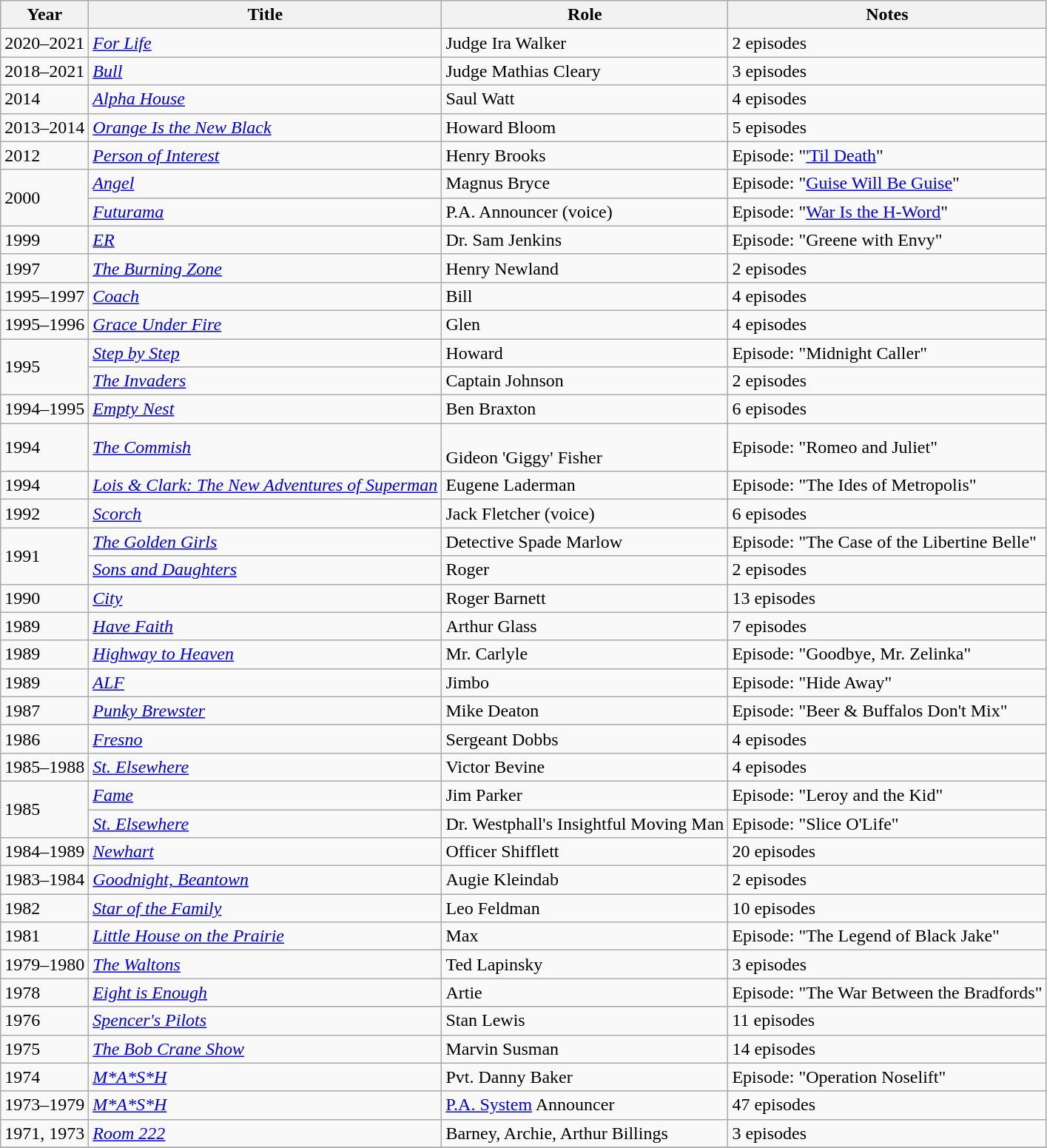<table class="wikitable">
<tr>
<th>Year</th>
<th>Title</th>
<th>Role</th>
<th>Notes</th>
</tr>
<tr>
<td>2020–2021</td>
<td><em><a href='#'>For Life</a></em></td>
<td>Judge Ira Walker</td>
<td>2 episodes</td>
</tr>
<tr>
<td>2018–2021</td>
<td><em><a href='#'>Bull</a></em></td>
<td>Judge Mathias Cleary</td>
<td>3 episodes</td>
</tr>
<tr>
<td>2014</td>
<td><em><a href='#'>Alpha House</a></em></td>
<td>Saul Watt</td>
<td>4 episodes</td>
</tr>
<tr>
<td>2013–2014</td>
<td><em><a href='#'>Orange Is the New Black</a></em></td>
<td>Howard Bloom</td>
<td>5 episodes</td>
</tr>
<tr>
<td>2012</td>
<td><em><a href='#'>Person of Interest</a></em></td>
<td>Henry Brooks</td>
<td>Episode: "<a href='#'>'Til Death</a>"</td>
</tr>
<tr>
<td rowspan="2">2000</td>
<td><em><a href='#'>Angel</a></em></td>
<td>Magnus Bryce</td>
<td>Episode: "<a href='#'>Guise Will Be Guise</a>"</td>
</tr>
<tr>
<td><em><a href='#'>Futurama</a></em></td>
<td>P.A. Announcer (voice)</td>
<td>Episode: "<a href='#'>War Is the H-Word</a>"</td>
</tr>
<tr>
<td>1999</td>
<td><em><a href='#'>ER</a></em></td>
<td>Dr. Sam Jenkins</td>
<td>Episode: "Greene with Envy"</td>
</tr>
<tr>
<td>1997</td>
<td><em><a href='#'>The Burning Zone</a></em></td>
<td>Henry Newland</td>
<td>2 episodes</td>
</tr>
<tr>
<td>1995–1997</td>
<td><em><a href='#'>Coach</a></em></td>
<td>Bill</td>
<td>4 episodes</td>
</tr>
<tr>
<td>1995–1996</td>
<td><em><a href='#'>Grace Under Fire</a></em></td>
<td>Glen</td>
<td>4 episodes</td>
</tr>
<tr>
<td rowspan="2">1995</td>
<td><em><a href='#'>Step by Step</a></em></td>
<td>Howard</td>
<td>Episode: "Midnight Caller"</td>
</tr>
<tr>
<td><em><a href='#'>The Invaders</a></em></td>
<td>Captain Johnson</td>
<td>2 episodes</td>
</tr>
<tr>
<td>1994–1995</td>
<td><em><a href='#'>Empty Nest</a></em></td>
<td>Ben Braxton</td>
<td>6 episodes</td>
</tr>
<tr>
<td>1994</td>
<td><em><a href='#'>The Commish</a></em></td>
<td><br>Gideon 'Giggy' Fisher</td>
<td>Episode: "Romeo and Juliet"</td>
</tr>
<tr>
<td>1994</td>
<td><em><a href='#'>Lois & Clark: The New Adventures of Superman</a></em></td>
<td>Eugene Laderman</td>
<td>Episode: "The Ides of Metropolis"</td>
</tr>
<tr>
<td>1992</td>
<td><em><a href='#'>Scorch</a></em></td>
<td>Jack Fletcher (voice)</td>
<td>6 episodes</td>
</tr>
<tr>
<td rowspan="2">1991</td>
<td><em><a href='#'>The Golden Girls</a></em></td>
<td>Detective Spade Marlow</td>
<td>Episode: "The Case of the Libertine Belle"</td>
</tr>
<tr>
<td><em><a href='#'>Sons and Daughters</a></em></td>
<td>Roger</td>
<td>2 episodes</td>
</tr>
<tr>
<td>1990</td>
<td><em><a href='#'>City</a></em></td>
<td>Roger Barnett</td>
<td>13 episodes</td>
</tr>
<tr>
<td>1989</td>
<td><em><a href='#'>Have Faith</a></em></td>
<td>Arthur Glass</td>
<td>7 episodes</td>
</tr>
<tr>
<td>1989</td>
<td><em><a href='#'>Highway to Heaven</a></em></td>
<td>Mr. Carlyle</td>
<td>Episode: "Goodbye, Mr. Zelinka"</td>
</tr>
<tr>
<td>1989</td>
<td><em><a href='#'>ALF</a></em></td>
<td>Jimbo</td>
<td>Episode:  "Hide Away"</td>
</tr>
<tr>
<td>1987</td>
<td><em><a href='#'>Punky Brewster</a></em></td>
<td>Mike Deaton</td>
<td>Episode: "Beer & Buffalos Don't Mix"</td>
</tr>
<tr>
<td>1986</td>
<td><em><a href='#'>Fresno</a></em></td>
<td>Sergeant Dobbs</td>
<td>4 episodes</td>
</tr>
<tr>
<td>1985–1988</td>
<td><em><a href='#'>St. Elsewhere</a></em></td>
<td>Victor Bevine</td>
<td>4 episodes</td>
</tr>
<tr>
<td rowspan="2">1985</td>
<td><em><a href='#'>Fame</a></em></td>
<td>Jim Parker</td>
<td>Episode: "Leroy and the Kid"</td>
</tr>
<tr>
<td><em><a href='#'>St. Elsewhere</a></em></td>
<td>Dr. Westphall's Insightful Moving Man</td>
<td>Episode: "Slice O'Life"</td>
</tr>
<tr>
<td>1984–1989</td>
<td><em><a href='#'>Newhart</a></em></td>
<td>Officer Shifflett</td>
<td>20 episodes</td>
</tr>
<tr>
<td>1983–1984</td>
<td><em><a href='#'>Goodnight, Beantown</a></em></td>
<td>Augie Kleindab</td>
<td>2 episodes</td>
</tr>
<tr>
<td>1982</td>
<td><em><a href='#'>Star of the Family</a></em></td>
<td>Leo Feldman</td>
<td>10 episodes</td>
</tr>
<tr>
<td>1981</td>
<td><em><a href='#'>Little House on the Prairie</a></em></td>
<td>Max</td>
<td>Episode: "The Legend of Black Jake"</td>
</tr>
<tr>
<td>1979–1980</td>
<td><em><a href='#'>The Waltons</a></em></td>
<td>Ted Lapinsky</td>
<td>3 episodes</td>
</tr>
<tr>
<td>1978</td>
<td><em><a href='#'>Eight is Enough</a></em></td>
<td>Artie</td>
<td>Episode: "The War Between the Bradfords"</td>
</tr>
<tr>
<td>1976</td>
<td><em><a href='#'>Spencer's Pilots</a></em></td>
<td>Stan Lewis</td>
<td>11 episodes</td>
</tr>
<tr>
<td>1975</td>
<td><em><a href='#'>The Bob Crane Show</a></em></td>
<td>Marvin Susman</td>
<td>14 episodes</td>
</tr>
<tr>
<td>1974</td>
<td><em><a href='#'>M*A*S*H</a></em></td>
<td>Pvt. Danny Baker</td>
<td>Episode: "Operation Noselift"</td>
</tr>
<tr>
<td>1973–1979</td>
<td><em><a href='#'>M*A*S*H</a></em></td>
<td><a href='#'>P.A. System</a> Announcer</td>
<td>47 episodes</td>
</tr>
<tr>
<td>1971, 1973</td>
<td><em><a href='#'>Room 222</a></em></td>
<td>Barney, Archie, Arthur Billings</td>
<td>3 episodes</td>
</tr>
<tr>
</tr>
</table>
